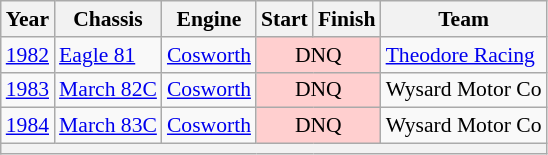<table class="wikitable" style="font-size: 90%;">
<tr>
<th>Year</th>
<th>Chassis</th>
<th>Engine</th>
<th>Start</th>
<th>Finish</th>
<th>Team</th>
</tr>
<tr>
<td><a href='#'>1982</a></td>
<td nowrap><a href='#'>Eagle 81</a></td>
<td><a href='#'>Cosworth</a></td>
<td colspan=2 align=center style="background:#FFCFCF;">DNQ</td>
<td nowrap><a href='#'>Theodore Racing</a></td>
</tr>
<tr>
<td><a href='#'>1983</a></td>
<td nowrap><a href='#'>March 82C</a></td>
<td><a href='#'>Cosworth</a></td>
<td colspan=2 align=center style="background:#FFCFCF;">DNQ</td>
<td nowrap>Wysard Motor Co</td>
</tr>
<tr>
<td><a href='#'>1984</a></td>
<td nowrap><a href='#'>March 83C</a></td>
<td><a href='#'>Cosworth</a></td>
<td colspan=2 align=center style="background:#FFCFCF;">DNQ</td>
<td nowrap>Wysard Motor Co</td>
</tr>
<tr>
<th colspan="6"></th>
</tr>
</table>
